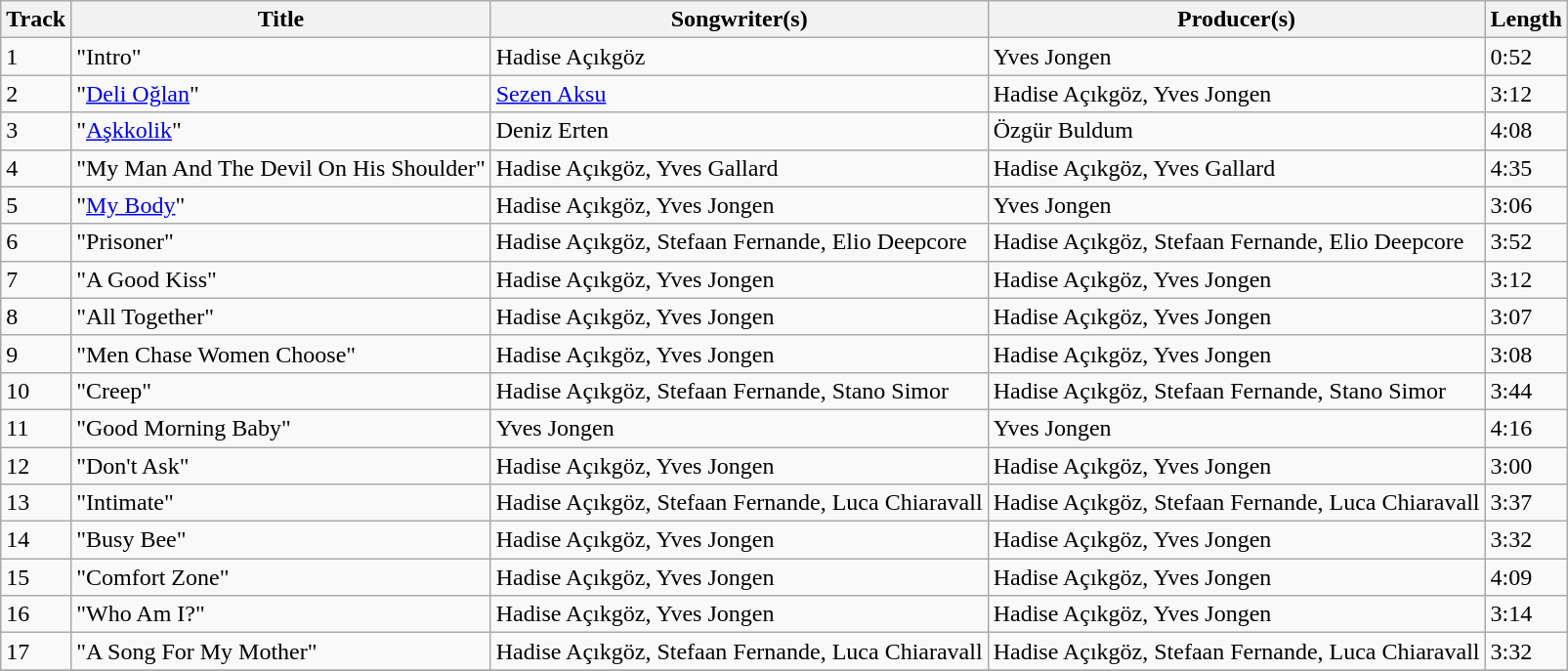<table class="wikitable">
<tr>
<th>Track</th>
<th>Title</th>
<th>Songwriter(s)</th>
<th>Producer(s)</th>
<th>Length</th>
</tr>
<tr>
<td>1</td>
<td>"Intro"</td>
<td>Hadise Açıkgöz</td>
<td>Yves Jongen</td>
<td>0:52</td>
</tr>
<tr>
<td>2</td>
<td>"<a href='#'>Deli Oğlan</a>"</td>
<td><a href='#'>Sezen Aksu</a></td>
<td>Hadise Açıkgöz, Yves Jongen</td>
<td>3:12</td>
</tr>
<tr>
<td>3</td>
<td>"<a href='#'>Aşkkolik</a>"</td>
<td>Deniz Erten</td>
<td>Özgür Buldum</td>
<td>4:08</td>
</tr>
<tr>
<td>4</td>
<td>"My Man And The Devil On His Shoulder"</td>
<td>Hadise Açıkgöz, Yves Gallard</td>
<td>Hadise Açıkgöz, Yves Gallard</td>
<td>4:35</td>
</tr>
<tr>
<td>5</td>
<td>"<a href='#'>My Body</a>"</td>
<td>Hadise Açıkgöz, Yves Jongen</td>
<td>Yves Jongen</td>
<td>3:06</td>
</tr>
<tr>
<td>6</td>
<td>"Prisoner"</td>
<td>Hadise Açıkgöz, Stefaan Fernande, Elio Deepcore</td>
<td>Hadise Açıkgöz, Stefaan Fernande, Elio Deepcore</td>
<td>3:52</td>
</tr>
<tr>
<td>7</td>
<td>"A Good Kiss"</td>
<td>Hadise Açıkgöz, Yves Jongen</td>
<td>Hadise Açıkgöz, Yves Jongen</td>
<td>3:12</td>
</tr>
<tr>
<td>8</td>
<td>"All Together"</td>
<td>Hadise Açıkgöz, Yves Jongen</td>
<td>Hadise Açıkgöz, Yves Jongen</td>
<td>3:07</td>
</tr>
<tr>
<td>9</td>
<td>"Men Chase Women Choose"</td>
<td>Hadise Açıkgöz, Yves Jongen</td>
<td>Hadise Açıkgöz, Yves Jongen</td>
<td>3:08</td>
</tr>
<tr>
<td>10</td>
<td>"Creep"</td>
<td>Hadise Açıkgöz, Stefaan Fernande, Stano Simor</td>
<td>Hadise Açıkgöz, Stefaan Fernande, Stano Simor</td>
<td>3:44</td>
</tr>
<tr>
<td>11</td>
<td>"Good Morning Baby"</td>
<td>Yves Jongen</td>
<td>Yves Jongen</td>
<td>4:16</td>
</tr>
<tr>
<td>12</td>
<td>"Don't Ask"</td>
<td>Hadise Açıkgöz, Yves Jongen</td>
<td>Hadise Açıkgöz, Yves Jongen</td>
<td>3:00</td>
</tr>
<tr>
<td>13</td>
<td>"Intimate"</td>
<td>Hadise Açıkgöz, Stefaan Fernande, Luca Chiaravall</td>
<td>Hadise Açıkgöz, Stefaan Fernande, Luca Chiaravall</td>
<td>3:37</td>
</tr>
<tr>
<td>14</td>
<td>"Busy Bee"</td>
<td>Hadise Açıkgöz, Yves Jongen</td>
<td>Hadise Açıkgöz, Yves Jongen</td>
<td>3:32</td>
</tr>
<tr>
<td>15</td>
<td>"Comfort Zone"</td>
<td>Hadise Açıkgöz, Yves Jongen</td>
<td>Hadise Açıkgöz, Yves Jongen</td>
<td>4:09</td>
</tr>
<tr>
<td>16</td>
<td>"Who Am I?"</td>
<td>Hadise Açıkgöz, Yves Jongen</td>
<td>Hadise Açıkgöz, Yves Jongen</td>
<td>3:14</td>
</tr>
<tr>
<td>17</td>
<td>"A Song For My Mother"</td>
<td>Hadise Açıkgöz, Stefaan Fernande, Luca Chiaravall</td>
<td>Hadise Açıkgöz, Stefaan Fernande, Luca Chiaravall</td>
<td>3:32</td>
</tr>
<tr>
</tr>
</table>
